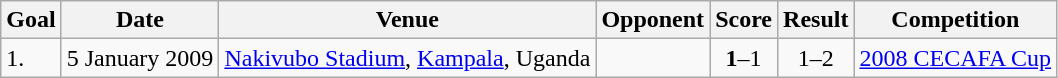<table class="wikitable plainrowheaders sortable">
<tr>
<th>Goal</th>
<th>Date</th>
<th>Venue</th>
<th>Opponent</th>
<th>Score</th>
<th>Result</th>
<th>Competition</th>
</tr>
<tr>
<td>1.</td>
<td>5 January 2009</td>
<td><a href='#'>Nakivubo Stadium</a>, <a href='#'>Kampala</a>, Uganda</td>
<td></td>
<td align=center><strong>1</strong>–1</td>
<td align=center>1–2</td>
<td><a href='#'>2008 CECAFA Cup</a></td>
</tr>
</table>
